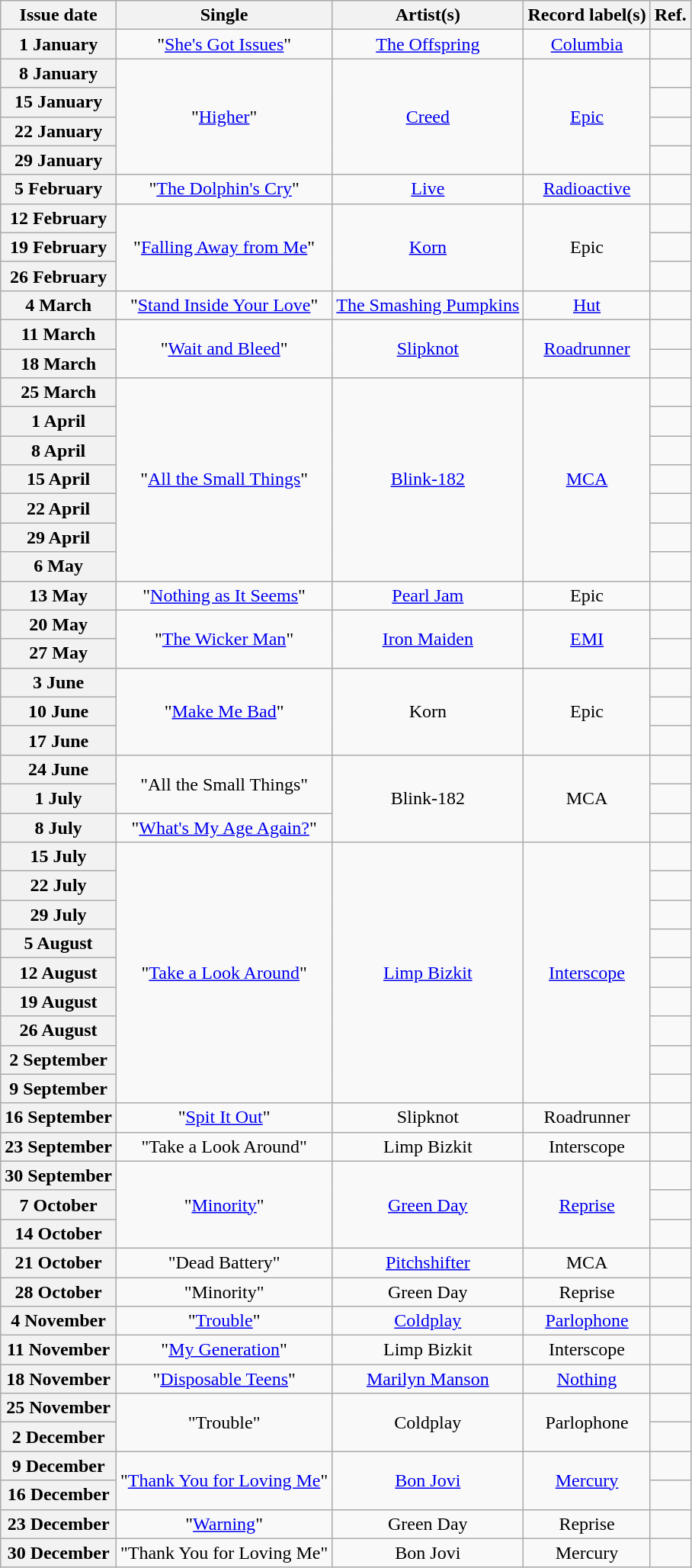<table class="wikitable plainrowheaders" style="text-align:center">
<tr>
<th scope="col">Issue date</th>
<th scope="col">Single</th>
<th scope="col">Artist(s)</th>
<th scope="col">Record label(s)</th>
<th scope="col">Ref.</th>
</tr>
<tr>
<th scope="row">1 January</th>
<td>"<a href='#'>She's Got Issues</a>"</td>
<td><a href='#'>The Offspring</a></td>
<td><a href='#'>Columbia</a></td>
<td></td>
</tr>
<tr>
<th scope="row">8 January</th>
<td rowspan="4">"<a href='#'>Higher</a>"</td>
<td rowspan="4"><a href='#'>Creed</a></td>
<td rowspan="4"><a href='#'>Epic</a></td>
<td></td>
</tr>
<tr>
<th scope="row">15 January</th>
<td></td>
</tr>
<tr>
<th scope="row">22 January</th>
<td></td>
</tr>
<tr>
<th scope="row">29 January</th>
<td></td>
</tr>
<tr>
<th scope="row">5 February</th>
<td>"<a href='#'>The Dolphin's Cry</a>"</td>
<td><a href='#'>Live</a></td>
<td><a href='#'>Radioactive</a></td>
<td></td>
</tr>
<tr>
<th scope="row">12 February</th>
<td rowspan="3">"<a href='#'>Falling Away from Me</a>"</td>
<td rowspan="3"><a href='#'>Korn</a></td>
<td rowspan="3">Epic</td>
<td></td>
</tr>
<tr>
<th scope="row">19 February</th>
<td></td>
</tr>
<tr>
<th scope="row">26 February</th>
<td></td>
</tr>
<tr>
<th scope="row">4 March</th>
<td>"<a href='#'>Stand Inside Your Love</a>"</td>
<td><a href='#'>The Smashing Pumpkins</a></td>
<td><a href='#'>Hut</a></td>
<td></td>
</tr>
<tr>
<th scope="row">11 March</th>
<td rowspan="2">"<a href='#'>Wait and Bleed</a>"</td>
<td rowspan="2"><a href='#'>Slipknot</a></td>
<td rowspan="2"><a href='#'>Roadrunner</a></td>
<td></td>
</tr>
<tr>
<th scope="row">18 March</th>
<td></td>
</tr>
<tr>
<th scope="row">25 March</th>
<td rowspan="7">"<a href='#'>All the Small Things</a>"</td>
<td rowspan="7"><a href='#'>Blink-182</a></td>
<td rowspan="7"><a href='#'>MCA</a></td>
<td></td>
</tr>
<tr>
<th scope="row">1 April</th>
<td></td>
</tr>
<tr>
<th scope="row">8 April</th>
<td></td>
</tr>
<tr>
<th scope="row">15 April</th>
<td></td>
</tr>
<tr>
<th scope="row">22 April</th>
<td></td>
</tr>
<tr>
<th scope="row">29 April</th>
<td></td>
</tr>
<tr>
<th scope="row">6 May</th>
<td></td>
</tr>
<tr>
<th scope="row">13 May</th>
<td>"<a href='#'>Nothing as It Seems</a>"</td>
<td><a href='#'>Pearl Jam</a></td>
<td>Epic</td>
<td></td>
</tr>
<tr>
<th scope="row">20 May</th>
<td rowspan="2">"<a href='#'>The Wicker Man</a>"</td>
<td rowspan="2"><a href='#'>Iron Maiden</a></td>
<td rowspan="2"><a href='#'>EMI</a></td>
<td></td>
</tr>
<tr>
<th scope="row">27 May</th>
<td></td>
</tr>
<tr>
<th scope="row">3 June</th>
<td rowspan="3">"<a href='#'>Make Me Bad</a>"</td>
<td rowspan="3">Korn</td>
<td rowspan="3">Epic</td>
<td></td>
</tr>
<tr>
<th scope="row">10 June</th>
<td></td>
</tr>
<tr>
<th scope="row">17 June</th>
<td></td>
</tr>
<tr>
<th scope="row">24 June</th>
<td rowspan="2">"All the Small Things"</td>
<td rowspan="3">Blink-182</td>
<td rowspan="3">MCA</td>
<td></td>
</tr>
<tr>
<th scope="row">1 July</th>
<td></td>
</tr>
<tr>
<th scope="row">8 July</th>
<td>"<a href='#'>What's My Age Again?</a>"</td>
<td></td>
</tr>
<tr>
<th scope="row">15 July</th>
<td rowspan="9">"<a href='#'>Take a Look Around</a>"</td>
<td rowspan="9"><a href='#'>Limp Bizkit</a></td>
<td rowspan="9"><a href='#'>Interscope</a></td>
<td></td>
</tr>
<tr>
<th scope="row">22 July</th>
<td></td>
</tr>
<tr>
<th scope="row">29 July</th>
<td></td>
</tr>
<tr>
<th scope="row">5 August</th>
<td></td>
</tr>
<tr>
<th scope="row">12 August</th>
<td></td>
</tr>
<tr>
<th scope="row">19 August</th>
<td></td>
</tr>
<tr>
<th scope="row">26 August</th>
<td></td>
</tr>
<tr>
<th scope="row">2 September</th>
<td></td>
</tr>
<tr>
<th scope="row">9 September</th>
<td></td>
</tr>
<tr>
<th scope="row">16 September</th>
<td>"<a href='#'>Spit It Out</a>"</td>
<td>Slipknot</td>
<td>Roadrunner</td>
<td></td>
</tr>
<tr>
<th scope="row">23 September</th>
<td>"Take a Look Around"</td>
<td>Limp Bizkit</td>
<td>Interscope</td>
<td></td>
</tr>
<tr>
<th scope="row">30 September</th>
<td rowspan="3">"<a href='#'>Minority</a>"</td>
<td rowspan="3"><a href='#'>Green Day</a></td>
<td rowspan="3"><a href='#'>Reprise</a></td>
<td></td>
</tr>
<tr>
<th scope="row">7 October</th>
<td></td>
</tr>
<tr>
<th scope="row">14 October</th>
<td></td>
</tr>
<tr>
<th scope="row">21 October</th>
<td>"Dead Battery"</td>
<td><a href='#'>Pitchshifter</a></td>
<td>MCA</td>
<td></td>
</tr>
<tr>
<th scope="row">28 October</th>
<td>"Minority"</td>
<td>Green Day</td>
<td>Reprise</td>
<td></td>
</tr>
<tr>
<th scope="row">4 November</th>
<td>"<a href='#'>Trouble</a>"</td>
<td><a href='#'>Coldplay</a></td>
<td><a href='#'>Parlophone</a></td>
<td></td>
</tr>
<tr>
<th scope="row">11 November</th>
<td>"<a href='#'>My Generation</a>"</td>
<td>Limp Bizkit</td>
<td>Interscope</td>
<td></td>
</tr>
<tr>
<th scope="row">18 November</th>
<td>"<a href='#'>Disposable Teens</a>"</td>
<td><a href='#'>Marilyn Manson</a></td>
<td><a href='#'>Nothing</a></td>
<td></td>
</tr>
<tr>
<th scope="row">25 November</th>
<td rowspan="2">"Trouble"</td>
<td rowspan="2">Coldplay</td>
<td rowspan="2">Parlophone</td>
<td></td>
</tr>
<tr>
<th scope="row">2 December</th>
<td></td>
</tr>
<tr>
<th scope="row">9 December</th>
<td rowspan="2">"<a href='#'>Thank You for Loving Me</a>"</td>
<td rowspan="2"><a href='#'>Bon Jovi</a></td>
<td rowspan="2"><a href='#'>Mercury</a></td>
<td></td>
</tr>
<tr>
<th scope="row">16 December</th>
<td></td>
</tr>
<tr>
<th scope="row">23 December</th>
<td>"<a href='#'>Warning</a>"</td>
<td>Green Day</td>
<td>Reprise</td>
<td></td>
</tr>
<tr>
<th scope="row">30 December</th>
<td>"Thank You for Loving Me"</td>
<td>Bon Jovi</td>
<td>Mercury</td>
<td></td>
</tr>
</table>
